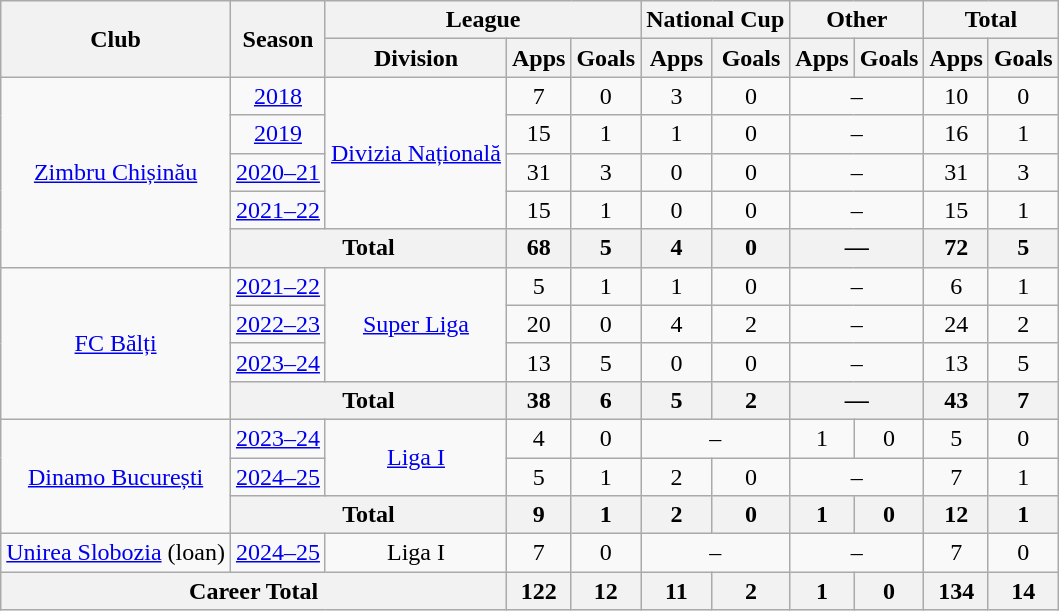<table class=wikitable style=text-align:center>
<tr>
<th rowspan=2>Club</th>
<th rowspan=2>Season</th>
<th colspan=3>League</th>
<th colspan=2>National Cup</th>
<th colspan=2>Other</th>
<th colspan=2>Total</th>
</tr>
<tr>
<th>Division</th>
<th>Apps</th>
<th>Goals</th>
<th>Apps</th>
<th>Goals</th>
<th>Apps</th>
<th>Goals</th>
<th>Apps</th>
<th>Goals</th>
</tr>
<tr>
<td rowspan="5"><a href='#'>Zimbru Chișinău</a></td>
<td><a href='#'>2018</a></td>
<td rowspan="4"><a href='#'>Divizia Națională</a></td>
<td>7</td>
<td>0</td>
<td>3</td>
<td>0</td>
<td colspan="2">–</td>
<td>10</td>
<td>0</td>
</tr>
<tr>
<td><a href='#'>2019</a></td>
<td>15</td>
<td>1</td>
<td>1</td>
<td>0</td>
<td colspan="2">–</td>
<td>16</td>
<td>1</td>
</tr>
<tr>
<td><a href='#'>2020–21</a></td>
<td>31</td>
<td>3</td>
<td>0</td>
<td>0</td>
<td colspan="2">–</td>
<td>31</td>
<td>3</td>
</tr>
<tr>
<td><a href='#'>2021–22</a></td>
<td>15</td>
<td>1</td>
<td>0</td>
<td>0</td>
<td colspan="2">–</td>
<td>15</td>
<td>1</td>
</tr>
<tr>
<th colspan="2">Total</th>
<th>68</th>
<th>5</th>
<th>4</th>
<th>0</th>
<th colspan="2">—</th>
<th>72</th>
<th>5</th>
</tr>
<tr>
<td rowspan="4"><a href='#'>FC Bălți</a></td>
<td rowspan="1"><a href='#'>2021–22</a></td>
<td rowspan="3"><a href='#'>Super Liga</a></td>
<td>5</td>
<td>1</td>
<td>1</td>
<td>0</td>
<td colspan="2">–</td>
<td>6</td>
<td>1</td>
</tr>
<tr>
<td rowspan="1"><a href='#'>2022–23</a></td>
<td>20</td>
<td>0</td>
<td>4</td>
<td>2</td>
<td colspan="2">–</td>
<td>24</td>
<td>2</td>
</tr>
<tr>
<td rowspan="1"><a href='#'>2023–24</a></td>
<td>13</td>
<td>5</td>
<td>0</td>
<td>0</td>
<td colspan="2">–</td>
<td>13</td>
<td>5</td>
</tr>
<tr>
<th colspan="2">Total</th>
<th>38</th>
<th>6</th>
<th>5</th>
<th>2</th>
<th colspan="2">—</th>
<th>43</th>
<th>7</th>
</tr>
<tr>
<td rowspan="3"><a href='#'>Dinamo București</a></td>
<td><a href='#'>2023–24</a></td>
<td rowspan="2"><a href='#'>Liga I</a></td>
<td>4</td>
<td>0</td>
<td colspan="2">–</td>
<td>1</td>
<td>0</td>
<td>5</td>
<td>0</td>
</tr>
<tr>
<td><a href='#'>2024–25</a></td>
<td>5</td>
<td>1</td>
<td>2</td>
<td>0</td>
<td colspan="2">–</td>
<td>7</td>
<td>1</td>
</tr>
<tr>
<th colspan="2">Total</th>
<th>9</th>
<th>1</th>
<th>2</th>
<th>0</th>
<th>1</th>
<th>0</th>
<th>12</th>
<th>1</th>
</tr>
<tr>
<td rowspan="1"><a href='#'>Unirea Slobozia</a> (loan)</td>
<td><a href='#'>2024–25</a></td>
<td rowspan="1">Liga I</td>
<td>7</td>
<td>0</td>
<td colspan="2">–</td>
<td colspan="2">–</td>
<td>7</td>
<td>0</td>
</tr>
<tr>
<th colspan="3">Career Total</th>
<th>122</th>
<th>12</th>
<th>11</th>
<th>2</th>
<th>1</th>
<th>0</th>
<th>134</th>
<th>14</th>
</tr>
</table>
